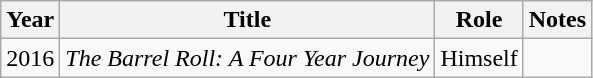<table class="wikitable">
<tr>
<th>Year</th>
<th>Title</th>
<th>Role</th>
<th>Notes</th>
</tr>
<tr>
<td>2016</td>
<td><em>The Barrel Roll: A Four Year Journey</em></td>
<td>Himself</td>
<td></td>
</tr>
</table>
